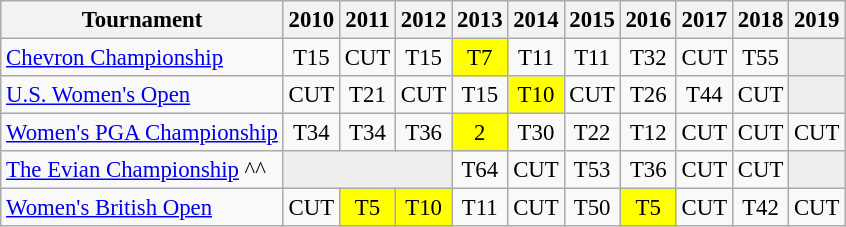<table class="wikitable" style="font-size:95%;text-align:center;">
<tr>
<th>Tournament</th>
<th>2010</th>
<th>2011</th>
<th>2012</th>
<th>2013</th>
<th>2014</th>
<th>2015</th>
<th>2016</th>
<th>2017</th>
<th>2018</th>
<th>2019</th>
</tr>
<tr>
<td align=left><a href='#'>Chevron Championship</a></td>
<td>T15</td>
<td>CUT</td>
<td>T15</td>
<td style="background:yellow;">T7</td>
<td>T11</td>
<td>T11</td>
<td>T32</td>
<td>CUT</td>
<td>T55</td>
<td style="background:#eeeeee;"></td>
</tr>
<tr>
<td align=left><a href='#'>U.S. Women's Open</a></td>
<td>CUT</td>
<td>T21</td>
<td>CUT</td>
<td>T15</td>
<td style="background:yellow;">T10</td>
<td>CUT</td>
<td>T26</td>
<td>T44</td>
<td>CUT</td>
<td style="background:#eeeeee;"></td>
</tr>
<tr>
<td align=left><a href='#'>Women's PGA Championship</a></td>
<td>T34</td>
<td>T34</td>
<td>T36</td>
<td style="background:yellow;">2</td>
<td>T30</td>
<td>T22</td>
<td>T12</td>
<td>CUT</td>
<td>CUT</td>
<td>CUT</td>
</tr>
<tr>
<td align=left><a href='#'>The Evian Championship</a> ^^</td>
<td style="background:#eeeeee;" colspan=3></td>
<td>T64</td>
<td>CUT</td>
<td>T53</td>
<td>T36</td>
<td>CUT</td>
<td>CUT</td>
<td style="background:#eeeeee;"></td>
</tr>
<tr>
<td align=left><a href='#'>Women's British Open</a></td>
<td>CUT</td>
<td style="background:yellow;">T5</td>
<td style="background:yellow;">T10</td>
<td>T11</td>
<td>CUT</td>
<td>T50</td>
<td style="background:yellow;">T5</td>
<td>CUT</td>
<td>T42</td>
<td>CUT</td>
</tr>
</table>
